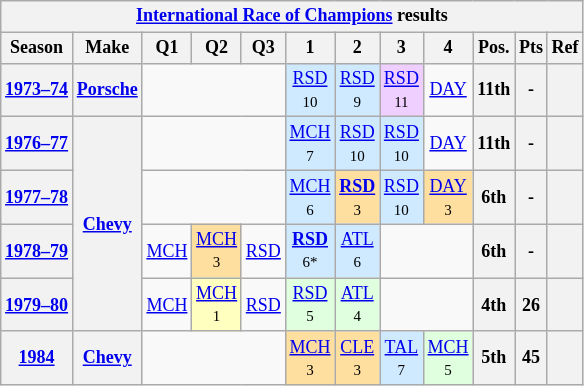<table class="wikitable" style="text-align:center; font-size:75%">
<tr>
<th colspan=12><a href='#'>International Race of Champions</a> results</th>
</tr>
<tr>
<th>Season</th>
<th>Make</th>
<th>Q1</th>
<th>Q2</th>
<th>Q3</th>
<th>1</th>
<th>2</th>
<th>3</th>
<th>4</th>
<th>Pos.</th>
<th>Pts</th>
<th>Ref</th>
</tr>
<tr>
<th><a href='#'>1973–74</a></th>
<th><a href='#'>Porsche</a></th>
<td colspan=3></td>
<td style="background:#CFEAFF;"><a href='#'>RSD</a><br><small>10</small></td>
<td style="background:#CFEAFF;"><a href='#'>RSD</a><br><small>9</small></td>
<td style="background:#EFCFFF;"><a href='#'>RSD</a><br><small>11</small></td>
<td><a href='#'>DAY</a></td>
<th>11th</th>
<th>-</th>
<th></th>
</tr>
<tr>
<th><a href='#'>1976–77</a></th>
<th rowspan=4><a href='#'>Chevy</a></th>
<td colspan=3></td>
<td style="background:#CFEAFF;"><a href='#'>MCH</a><br><small>7</small></td>
<td style="background:#CFEAFF;"><a href='#'>RSD</a><br><small>10</small></td>
<td style="background:#CFEAFF;"><a href='#'>RSD</a><br><small>10</small></td>
<td><a href='#'>DAY</a></td>
<th>11th</th>
<th>-</th>
<th></th>
</tr>
<tr>
<th><a href='#'>1977–78</a></th>
<td colspan=3></td>
<td style="background:#CFEAFF;"><a href='#'>MCH</a><br><small>6</small></td>
<td style="background:#FFDF9F;"><strong><a href='#'>RSD</a></strong><br><small>3</small></td>
<td style="background:#CFEAFF;"><a href='#'>RSD</a><br><small>10</small></td>
<td style="background:#FFDF9F;"><a href='#'>DAY</a><br><small>3</small></td>
<th>6th</th>
<th>-</th>
<th></th>
</tr>
<tr>
<th><a href='#'>1978–79</a></th>
<td><a href='#'>MCH</a></td>
<td style="background:#FFDF9F;"><a href='#'>MCH</a><br><small>3</small></td>
<td><a href='#'>RSD</a></td>
<td style="background:#CFEAFF;"><strong><a href='#'>RSD</a></strong><br><small>6*</small></td>
<td style="background:#CFEAFF;"><a href='#'>ATL</a><br><small>6</small></td>
<td colspan=2></td>
<th>6th</th>
<th>-</th>
<th></th>
</tr>
<tr>
<th><a href='#'>1979–80</a></th>
<td><a href='#'>MCH</a></td>
<td style="background:#FFFFBF;"><a href='#'>MCH</a><br><small>1</small></td>
<td><a href='#'>RSD</a></td>
<td style="background:#DFFFDF;"><a href='#'>RSD</a><br><small>5</small></td>
<td style="background:#DFFFDF;"><a href='#'>ATL</a><br><small>4</small></td>
<td colspan=2></td>
<th>4th</th>
<th>26</th>
<th></th>
</tr>
<tr>
<th><a href='#'>1984</a></th>
<th><a href='#'>Chevy</a></th>
<td colspan=3></td>
<td style="background:#FFDF9F;"><a href='#'>MCH</a><br><small>3</small></td>
<td style="background:#FFDF9F;"><a href='#'>CLE</a><br><small>3</small></td>
<td style="background:#CFEAFF;"><a href='#'>TAL</a><br><small>7</small></td>
<td style="background:#DFFFDF;"><a href='#'>MCH</a><br><small>5</small></td>
<th>5th</th>
<th>45</th>
<th></th>
</tr>
</table>
